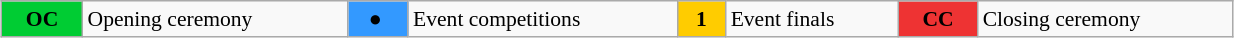<table class="wikitable" style="margin:0.5em auto; font-size:90%; position:relative;" width=65%>
<tr>
<td bgcolor="#00cc33" align=center> <strong>OC </strong></td>
<td>Opening ceremony</td>
<td bgcolor="#3399ff" align=center> ●  </td>
<td>Event competitions</td>
<td bgcolor="#ffcc00" align=center> <strong>1 </strong></td>
<td>Event finals</td>
<td bgcolor="#ee3333" align=center> <strong>CC </strong></td>
<td>Closing ceremony</td>
</tr>
</table>
